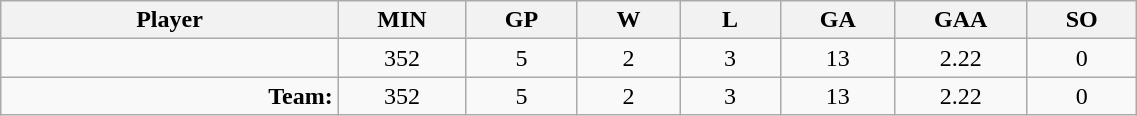<table class="wikitable sortable" width="60%">
<tr>
<th bgcolor="#DDDDFF" width="10%">Player</th>
<th width="3%" bgcolor="#DDDDFF" title="Minutes played">MIN</th>
<th width="3%" bgcolor="#DDDDFF" title="Games played in">GP</th>
<th width="3%" bgcolor="#DDDDFF" title="Wins">W</th>
<th width="3%" bgcolor="#DDDDFF"title="Losses">L</th>
<th width="3%" bgcolor="#DDDDFF" title="Goals against">GA</th>
<th width="3%" bgcolor="#DDDDFF" title="Goals against average">GAA</th>
<th width="3%" bgcolor="#DDDDFF" title="Shut-outs">SO</th>
</tr>
<tr align="center">
<td align="right"></td>
<td>352</td>
<td>5</td>
<td>2</td>
<td>3</td>
<td>13</td>
<td>2.22</td>
<td>0</td>
</tr>
<tr align="center">
<td align="right"><strong>Team:</strong></td>
<td>352</td>
<td>5</td>
<td>2</td>
<td>3</td>
<td>13</td>
<td>2.22</td>
<td>0</td>
</tr>
</table>
